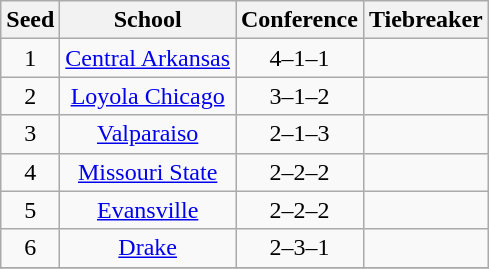<table class="wikitable" style="text-align:center">
<tr>
<th>Seed</th>
<th>School</th>
<th>Conference</th>
<th>Tiebreaker</th>
</tr>
<tr>
<td>1</td>
<td><a href='#'>Central Arkansas</a></td>
<td>4–1–1</td>
<td></td>
</tr>
<tr>
<td>2</td>
<td><a href='#'>Loyola Chicago</a></td>
<td>3–1–2</td>
<td></td>
</tr>
<tr>
<td>3</td>
<td><a href='#'>Valparaiso</a></td>
<td>2–1–3</td>
<td></td>
</tr>
<tr>
<td>4</td>
<td><a href='#'>Missouri State</a></td>
<td>2–2–2</td>
<td></td>
</tr>
<tr>
<td>5</td>
<td><a href='#'>Evansville</a></td>
<td>2–2–2</td>
<td></td>
</tr>
<tr>
<td>6</td>
<td><a href='#'>Drake</a></td>
<td>2–3–1</td>
<td></td>
</tr>
<tr>
</tr>
</table>
